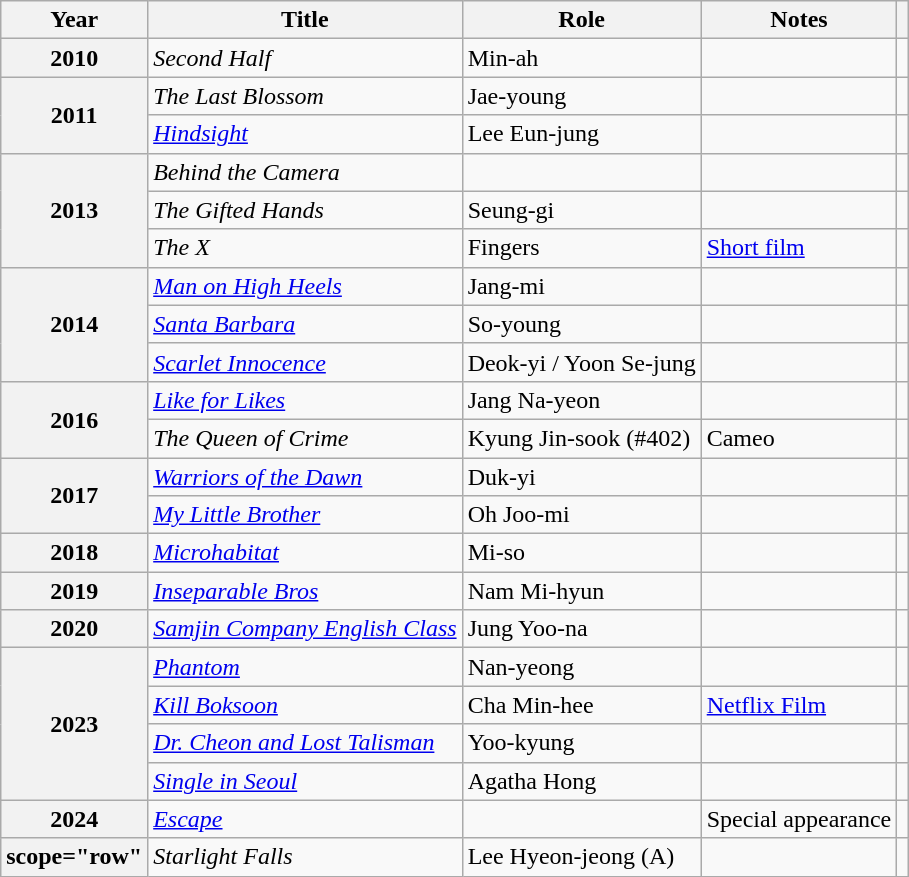<table class="wikitable plainrowheaders sortable">
<tr>
<th scope="col">Year</th>
<th scope="col">Title</th>
<th scope="col">Role</th>
<th scope="col">Notes</th>
<th scope="col" class="unsortable"></th>
</tr>
<tr>
<th scope="row">2010</th>
<td><em>Second Half</em></td>
<td>Min-ah</td>
<td></td>
<td style="text-align:center"></td>
</tr>
<tr>
<th scope="row"  rowspan="2">2011</th>
<td><em>The Last Blossom</em></td>
<td>Jae-young</td>
<td></td>
<td style="text-align:center"></td>
</tr>
<tr>
<td><em><a href='#'>Hindsight</a></em></td>
<td>Lee Eun-jung</td>
<td></td>
<td style="text-align:center"></td>
</tr>
<tr>
<th scope="row" rowspan="3">2013</th>
<td><em>Behind the Camera</em></td>
<td></td>
<td></td>
<td style="text-align:center"></td>
</tr>
<tr>
<td><em>The Gifted Hands</em></td>
<td>Seung-gi</td>
<td></td>
<td style="text-align:center"></td>
</tr>
<tr>
<td><em>The X</em></td>
<td>Fingers</td>
<td><a href='#'>Short film</a></td>
<td style="text-align:center"></td>
</tr>
<tr>
<th scope="row" rowspan="3">2014</th>
<td><em><a href='#'>Man on High Heels</a></em></td>
<td>Jang-mi</td>
<td></td>
<td style="text-align:center"></td>
</tr>
<tr>
<td><em><a href='#'>Santa Barbara</a></em></td>
<td>So-young</td>
<td></td>
<td style="text-align:center"></td>
</tr>
<tr>
<td><em><a href='#'>Scarlet Innocence</a></em></td>
<td>Deok-yi / Yoon Se-jung</td>
<td></td>
<td style="text-align:center"></td>
</tr>
<tr>
<th scope="row"  rowspan="2">2016</th>
<td><em><a href='#'>Like for Likes</a></em></td>
<td>Jang Na-yeon</td>
<td></td>
<td style="text-align:center"></td>
</tr>
<tr>
<td><em>The Queen of Crime</em></td>
<td>Kyung Jin-sook (#402)</td>
<td>Cameo</td>
<td style="text-align:center"></td>
</tr>
<tr>
<th scope="row"  rowspan="2">2017</th>
<td><em><a href='#'>Warriors of the Dawn</a></em></td>
<td>Duk-yi</td>
<td></td>
<td style="text-align:center"></td>
</tr>
<tr>
<td><em><a href='#'>My Little Brother</a></em></td>
<td>Oh Joo-mi</td>
<td></td>
<td style="text-align:center"></td>
</tr>
<tr>
<th scope="row">2018</th>
<td><em><a href='#'>Microhabitat</a></em></td>
<td>Mi-so</td>
<td></td>
<td style="text-align:center"></td>
</tr>
<tr>
<th scope="row">2019</th>
<td><em><a href='#'>Inseparable Bros</a></em></td>
<td>Nam Mi-hyun</td>
<td></td>
<td style="text-align:center"></td>
</tr>
<tr>
<th scope="row">2020</th>
<td><em><a href='#'>Samjin Company English Class</a></em></td>
<td>Jung Yoo-na</td>
<td></td>
<td style="text-align:center"></td>
</tr>
<tr>
<th scope="row" rowspan="4">2023</th>
<td><em><a href='#'>Phantom</a></em></td>
<td>Nan-yeong</td>
<td></td>
<td style="text-align:center"></td>
</tr>
<tr>
<td><em><a href='#'>Kill Boksoon</a></em></td>
<td>Cha Min-hee</td>
<td><a href='#'>Netflix Film</a></td>
<td style="text-align:center"></td>
</tr>
<tr>
<td><em><a href='#'>Dr. Cheon and Lost Talisman</a></em></td>
<td>Yoo-kyung</td>
<td></td>
<td style="text-align:center"></td>
</tr>
<tr>
<td><em><a href='#'>Single in Seoul</a></em></td>
<td>Agatha Hong</td>
<td></td>
<td style="text-align:center"></td>
</tr>
<tr>
<th scope="row">2024</th>
<td><em><a href='#'>Escape</a></em></td>
<td></td>
<td>Special appearance</td>
<td style="text-align:center"></td>
</tr>
<tr>
<th>scope="row" </th>
<td><em>Starlight Falls</em></td>
<td>Lee Hyeon-jeong (A)</td>
<td></td>
<td style="text-align:center"></td>
</tr>
</table>
